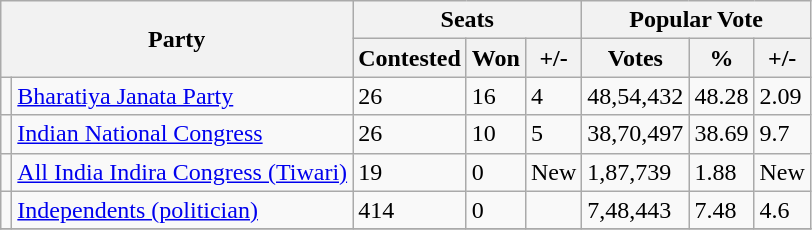<table class=wikitable>
<tr>
<th colspan="2" rowspan="2">Party</th>
<th colspan="3">Seats</th>
<th colspan="3">Popular Vote</th>
</tr>
<tr>
<th>Contested</th>
<th>Won</th>
<th>+/-</th>
<th>Votes</th>
<th>%</th>
<th>+/-</th>
</tr>
<tr>
<td></td>
<td><a href='#'>Bharatiya Janata Party</a></td>
<td>26</td>
<td>16</td>
<td>4</td>
<td>48,54,432</td>
<td>48.28</td>
<td>2.09</td>
</tr>
<tr>
<td></td>
<td><a href='#'>Indian National Congress</a></td>
<td>26</td>
<td>10</td>
<td>5</td>
<td>38,70,497</td>
<td>38.69</td>
<td>9.7</td>
</tr>
<tr>
<td></td>
<td><a href='#'>All India Indira Congress (Tiwari)</a></td>
<td>19</td>
<td>0</td>
<td>New</td>
<td>1,87,739</td>
<td>1.88</td>
<td>New</td>
</tr>
<tr>
<td></td>
<td><a href='#'>Independents (politician)</a></td>
<td>414</td>
<td>0</td>
<td></td>
<td>7,48,443</td>
<td>7.48</td>
<td>4.6</td>
</tr>
<tr>
</tr>
</table>
